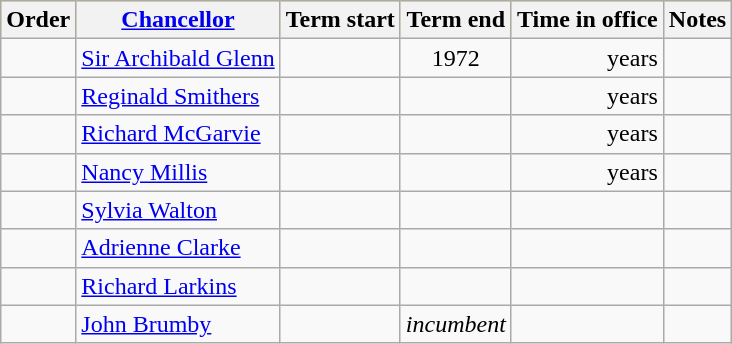<table class="wikitable">
<tr style="background:#fc3;">
<th>Order</th>
<th><a href='#'>Chancellor</a></th>
<th>Term start</th>
<th>Term end</th>
<th>Time in office</th>
<th>Notes</th>
</tr>
<tr>
<td align=center></td>
<td><a href='#'>Sir Archibald Glenn</a> </td>
<td align=center></td>
<td align=center>1972</td>
<td align=right> years</td>
<td></td>
</tr>
<tr>
<td align=center></td>
<td><a href='#'>Reginald Smithers</a></td>
<td align=center></td>
<td align=center></td>
<td align=right> years</td>
<td></td>
</tr>
<tr>
<td align=center></td>
<td><a href='#'>Richard McGarvie</a></td>
<td align=center></td>
<td align=center></td>
<td align=right> years</td>
<td></td>
</tr>
<tr>
<td align=center></td>
<td><a href='#'>Nancy Millis</a> </td>
<td align=center></td>
<td align=center></td>
<td align=right> years</td>
<td></td>
</tr>
<tr>
<td align=center></td>
<td><a href='#'>Sylvia Walton</a> </td>
<td align=center></td>
<td align=center></td>
<td align=right></td>
<td></td>
</tr>
<tr>
<td align=center></td>
<td><a href='#'>Adrienne Clarke</a> </td>
<td align=center></td>
<td align=center></td>
<td align=right></td>
<td></td>
</tr>
<tr>
<td align=center></td>
<td><a href='#'>Richard Larkins</a> </td>
<td align=center></td>
<td align=center></td>
<td align=right></td>
<td></td>
</tr>
<tr>
<td align=center></td>
<td><a href='#'>John Brumby</a> </td>
<td align=center></td>
<td align=center><em>incumbent</em></td>
<td align=right></td>
<td></td>
</tr>
</table>
